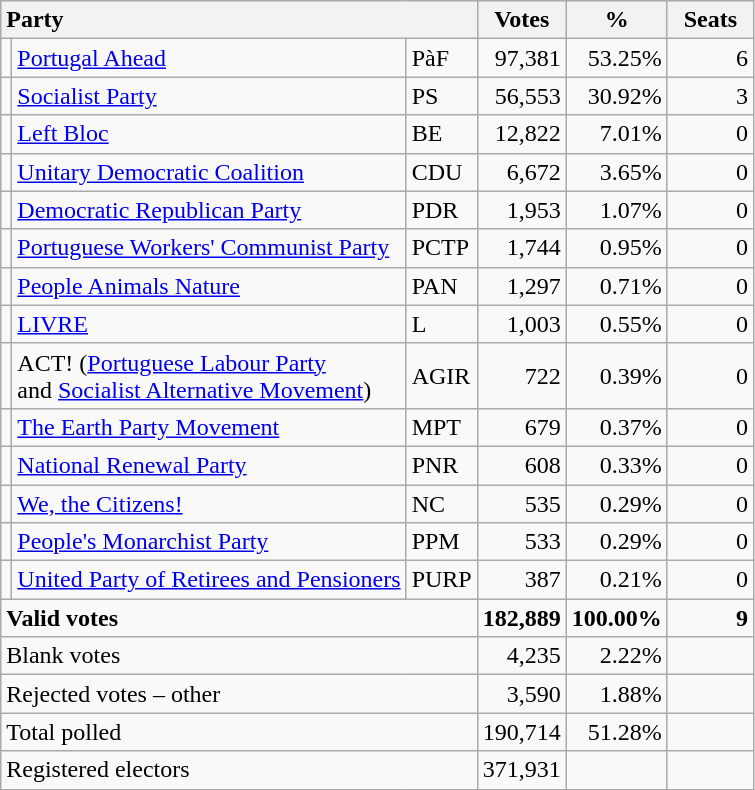<table class="wikitable" border="1" style="text-align:right;">
<tr>
<th style="text-align:left;" colspan=3>Party</th>
<th align=center width="50">Votes</th>
<th align=center width="50">%</th>
<th align=center width="50">Seats</th>
</tr>
<tr>
<td></td>
<td align=left><a href='#'>Portugal Ahead</a></td>
<td align=left>PàF</td>
<td>97,381</td>
<td>53.25%</td>
<td>6</td>
</tr>
<tr>
<td></td>
<td align=left><a href='#'>Socialist Party</a></td>
<td align=left>PS</td>
<td>56,553</td>
<td>30.92%</td>
<td>3</td>
</tr>
<tr>
<td></td>
<td align=left><a href='#'>Left Bloc</a></td>
<td align=left>BE</td>
<td>12,822</td>
<td>7.01%</td>
<td>0</td>
</tr>
<tr>
<td></td>
<td align=left style="white-space: nowrap;"><a href='#'>Unitary Democratic Coalition</a></td>
<td align=left>CDU</td>
<td>6,672</td>
<td>3.65%</td>
<td>0</td>
</tr>
<tr>
<td></td>
<td align=left><a href='#'>Democratic Republican Party</a></td>
<td align=left>PDR</td>
<td>1,953</td>
<td>1.07%</td>
<td>0</td>
</tr>
<tr>
<td></td>
<td align=left><a href='#'>Portuguese Workers' Communist Party</a></td>
<td align=left>PCTP</td>
<td>1,744</td>
<td>0.95%</td>
<td>0</td>
</tr>
<tr>
<td></td>
<td align=left><a href='#'>People Animals Nature</a></td>
<td align=left>PAN</td>
<td>1,297</td>
<td>0.71%</td>
<td>0</td>
</tr>
<tr>
<td></td>
<td align=left><a href='#'>LIVRE</a></td>
<td align=left>L</td>
<td>1,003</td>
<td>0.55%</td>
<td>0</td>
</tr>
<tr>
<td></td>
<td align=left>ACT! (<a href='#'>Portuguese Labour Party</a><br>and <a href='#'>Socialist Alternative Movement</a>)</td>
<td align=left>AGIR</td>
<td>722</td>
<td>0.39%</td>
<td>0</td>
</tr>
<tr>
<td></td>
<td align=left><a href='#'>The Earth Party Movement</a></td>
<td align=left>MPT</td>
<td>679</td>
<td>0.37%</td>
<td>0</td>
</tr>
<tr>
<td></td>
<td align=left><a href='#'>National Renewal Party</a></td>
<td align=left>PNR</td>
<td>608</td>
<td>0.33%</td>
<td>0</td>
</tr>
<tr>
<td></td>
<td align=left><a href='#'>We, the Citizens!</a></td>
<td align=left>NC</td>
<td>535</td>
<td>0.29%</td>
<td>0</td>
</tr>
<tr>
<td></td>
<td align=left><a href='#'>People's Monarchist Party</a></td>
<td align=left>PPM</td>
<td>533</td>
<td>0.29%</td>
<td>0</td>
</tr>
<tr>
<td></td>
<td align=left><a href='#'>United Party of Retirees and Pensioners</a></td>
<td align=left>PURP</td>
<td>387</td>
<td>0.21%</td>
<td>0</td>
</tr>
<tr style="font-weight:bold">
<td align=left colspan=3>Valid votes</td>
<td>182,889</td>
<td>100.00%</td>
<td>9</td>
</tr>
<tr>
<td align=left colspan=3>Blank votes</td>
<td>4,235</td>
<td>2.22%</td>
<td></td>
</tr>
<tr>
<td align=left colspan=3>Rejected votes – other</td>
<td>3,590</td>
<td>1.88%</td>
<td></td>
</tr>
<tr>
<td align=left colspan=3>Total polled</td>
<td>190,714</td>
<td>51.28%</td>
<td></td>
</tr>
<tr>
<td align=left colspan=3>Registered electors</td>
<td>371,931</td>
<td></td>
<td></td>
</tr>
</table>
